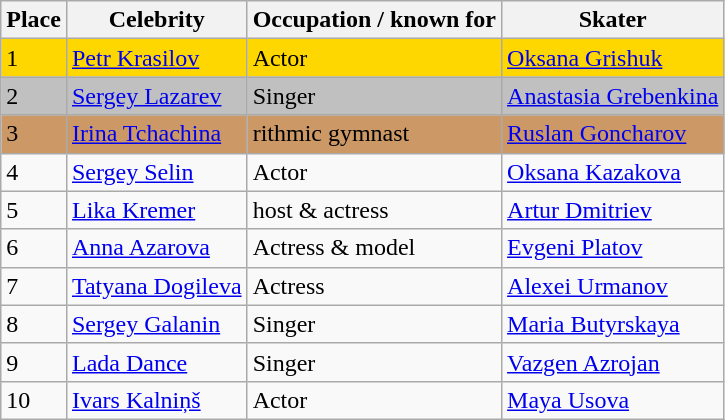<table class="wikitable">
<tr>
<th>Place</th>
<th>Celebrity</th>
<th>Occupation / known for</th>
<th>Skater</th>
</tr>
<tr style="background:gold;">
<td>1</td>
<td><a href='#'>Petr Krasilov</a></td>
<td>Actor</td>
<td><a href='#'>Oksana Grishuk</a></td>
</tr>
<tr style="background:silver;">
<td>2</td>
<td><a href='#'>Sergey Lazarev</a></td>
<td>Singer</td>
<td><a href='#'>Anastasia Grebenkina</a></td>
</tr>
<tr style="background:#c96;">
<td>3</td>
<td><a href='#'>Irina Tchachina</a></td>
<td>rithmic gymnast</td>
<td><a href='#'>Ruslan Goncharov</a></td>
</tr>
<tr>
<td>4</td>
<td><a href='#'>Sergey Selin</a></td>
<td>Actor</td>
<td><a href='#'>Oksana Kazakova</a></td>
</tr>
<tr>
<td>5</td>
<td><a href='#'>Lika Kremer</a></td>
<td>host & actress</td>
<td><a href='#'>Artur Dmitriev</a></td>
</tr>
<tr>
<td>6</td>
<td><a href='#'>Anna Azarova</a></td>
<td>Actress & model</td>
<td><a href='#'>Evgeni Platov</a></td>
</tr>
<tr>
<td>7</td>
<td><a href='#'>Tatyana Dogileva</a></td>
<td>Actress</td>
<td><a href='#'>Alexei Urmanov</a></td>
</tr>
<tr>
<td>8</td>
<td><a href='#'>Sergey Galanin</a></td>
<td>Singer</td>
<td><a href='#'>Maria Butyrskaya</a></td>
</tr>
<tr>
<td>9</td>
<td><a href='#'>Lada Dance</a></td>
<td>Singer</td>
<td><a href='#'>Vazgen Azrojan</a></td>
</tr>
<tr>
<td>10</td>
<td><a href='#'>Ivars Kalniņš</a></td>
<td>Actor</td>
<td><a href='#'>Maya Usova</a></td>
</tr>
</table>
